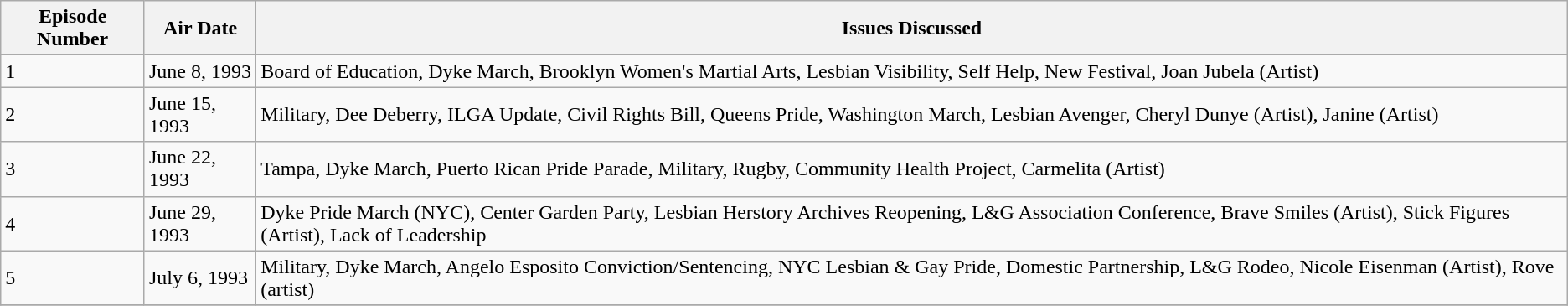<table class="wikitable">
<tr>
<th>Episode Number</th>
<th>Air Date</th>
<th>Issues Discussed</th>
</tr>
<tr>
<td>1</td>
<td>June 8, 1993</td>
<td>Board of Education, Dyke March, Brooklyn Women's Martial Arts, Lesbian Visibility, Self Help, New Festival, Joan Jubela (Artist)</td>
</tr>
<tr>
<td>2</td>
<td>June 15, 1993</td>
<td>Military, Dee Deberry, ILGA Update, Civil Rights Bill, Queens Pride, Washington March, Lesbian Avenger, Cheryl Dunye (Artist), Janine (Artist)</td>
</tr>
<tr>
<td>3</td>
<td>June 22, 1993</td>
<td>Tampa, Dyke March, Puerto Rican Pride Parade, Military, Rugby, Community Health Project, Carmelita (Artist)</td>
</tr>
<tr>
<td>4</td>
<td>June 29, 1993</td>
<td>Dyke Pride March (NYC), Center Garden Party, Lesbian Herstory Archives Reopening, L&G Association Conference, Brave Smiles (Artist), Stick Figures (Artist), Lack of Leadership</td>
</tr>
<tr>
<td>5</td>
<td>July 6, 1993</td>
<td>Military, Dyke March, Angelo Esposito Conviction/Sentencing, NYC Lesbian & Gay Pride, Domestic Partnership, L&G Rodeo, Nicole Eisenman (Artist), Rove (artist)</td>
</tr>
<tr>
</tr>
</table>
